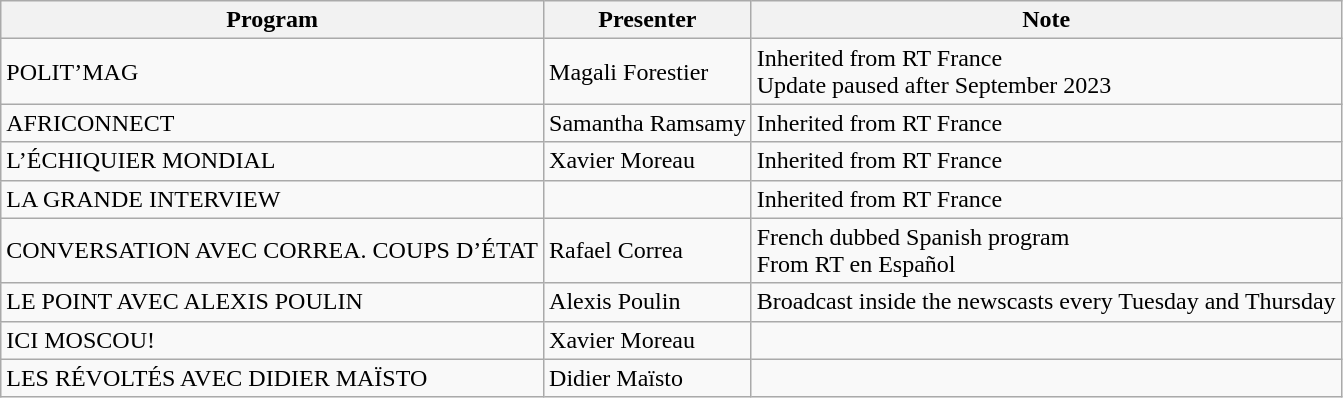<table class="wikitable">
<tr>
<th>Program</th>
<th>Presenter</th>
<th>Note</th>
</tr>
<tr>
<td>POLIT’MAG</td>
<td>Magali Forestier</td>
<td>Inherited from RT France<br>Update paused after September 2023</td>
</tr>
<tr>
<td>AFRICONNECT</td>
<td>Samantha Ramsamy</td>
<td>Inherited from RT France</td>
</tr>
<tr>
<td>L’ÉCHIQUIER MONDIAL</td>
<td>Xavier Moreau</td>
<td>Inherited from RT France</td>
</tr>
<tr>
<td>LA GRANDE INTERVIEW</td>
<td></td>
<td>Inherited from RT France</td>
</tr>
<tr>
<td>CONVERSATION AVEC CORREA. COUPS D’ÉTAT</td>
<td>Rafael Correa</td>
<td>French dubbed Spanish program<br>From RT en Español</td>
</tr>
<tr>
<td>LE POINT AVEC ALEXIS POULIN</td>
<td>Alexis Poulin</td>
<td>Broadcast inside the newscasts every Tuesday and Thursday</td>
</tr>
<tr>
<td>ICI MOSCOU!</td>
<td>Xavier Moreau</td>
<td></td>
</tr>
<tr>
<td>LES RÉVOLTÉS AVEC DIDIER MAÏSTO</td>
<td>Didier Maïsto</td>
<td></td>
</tr>
</table>
